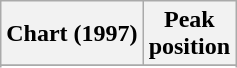<table class="wikitable sortable">
<tr>
<th align="left">Chart (1997)</th>
<th align="left">Peak<br>position</th>
</tr>
<tr>
</tr>
<tr>
</tr>
<tr>
</tr>
</table>
